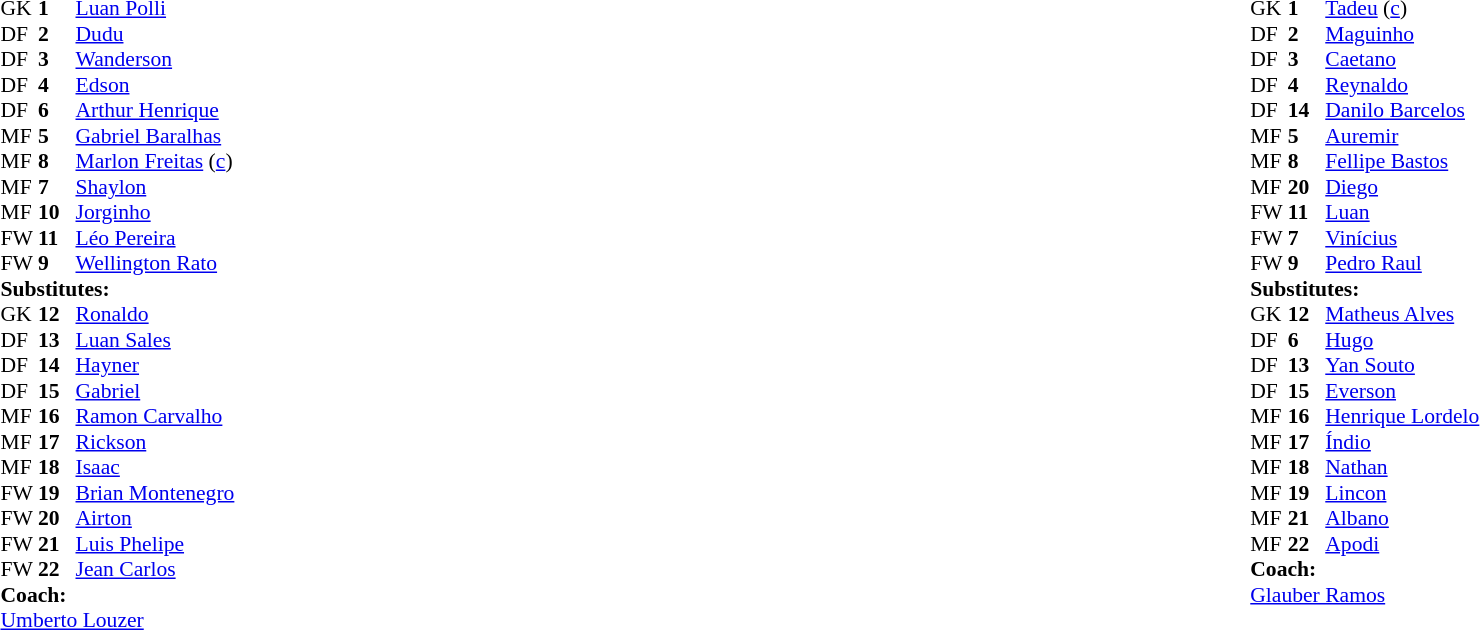<table width="100%">
<tr>
<td valign="top" width="40%"><br><table style="font-size:90%" cellspacing="0" cellpadding="0">
<tr>
<th width=25></th>
<th width=25></th>
</tr>
<tr>
<td>GK</td>
<td><strong>1</strong></td>
<td> <a href='#'>Luan Polli</a></td>
</tr>
<tr>
<td>DF</td>
<td><strong>2</strong></td>
<td> <a href='#'>Dudu</a></td>
</tr>
<tr>
<td>DF</td>
<td><strong>3</strong></td>
<td> <a href='#'>Wanderson</a></td>
</tr>
<tr>
<td>DF</td>
<td><strong>4</strong></td>
<td> <a href='#'>Edson</a></td>
</tr>
<tr>
<td>DF</td>
<td><strong>6</strong></td>
<td> <a href='#'>Arthur Henrique</a></td>
<td></td>
<td></td>
</tr>
<tr>
<td>MF</td>
<td><strong>5</strong></td>
<td> <a href='#'>Gabriel Baralhas</a></td>
<td></td>
</tr>
<tr>
<td>MF</td>
<td><strong>8</strong></td>
<td> <a href='#'>Marlon Freitas</a> (<a href='#'>c</a>)</td>
</tr>
<tr>
<td>MF</td>
<td><strong>7</strong></td>
<td> <a href='#'>Shaylon</a></td>
<td></td>
<td></td>
</tr>
<tr>
<td>MF</td>
<td><strong>10</strong></td>
<td> <a href='#'>Jorginho</a></td>
<td></td>
</tr>
<tr>
<td>FW</td>
<td><strong>11</strong></td>
<td> <a href='#'>Léo Pereira</a></td>
<td></td>
<td></td>
</tr>
<tr>
<td>FW</td>
<td><strong>9</strong></td>
<td> <a href='#'>Wellington Rato</a></td>
<td></td>
<td></td>
</tr>
<tr>
<td colspan=3><strong>Substitutes:</strong></td>
</tr>
<tr>
<td>GK</td>
<td><strong>12</strong></td>
<td> <a href='#'>Ronaldo</a></td>
</tr>
<tr>
<td>DF</td>
<td><strong>13</strong></td>
<td> <a href='#'>Luan Sales</a></td>
</tr>
<tr>
<td>DF</td>
<td><strong>14</strong></td>
<td> <a href='#'>Hayner</a></td>
<td></td>
<td></td>
</tr>
<tr>
<td>DF</td>
<td><strong>15</strong></td>
<td> <a href='#'>Gabriel</a></td>
</tr>
<tr>
<td>MF</td>
<td><strong>16</strong></td>
<td> <a href='#'>Ramon Carvalho</a></td>
</tr>
<tr>
<td>MF</td>
<td><strong>17</strong></td>
<td> <a href='#'>Rickson</a></td>
</tr>
<tr>
<td>MF</td>
<td><strong>18</strong></td>
<td> <a href='#'>Isaac</a></td>
</tr>
<tr>
<td>FW</td>
<td><strong>19</strong></td>
<td> <a href='#'>Brian Montenegro</a></td>
<td></td>
<td></td>
</tr>
<tr>
<td>FW</td>
<td><strong>20</strong></td>
<td> <a href='#'>Airton</a></td>
<td></td>
<td></td>
</tr>
<tr>
<td>FW</td>
<td><strong>21</strong></td>
<td> <a href='#'>Luis Phelipe</a></td>
<td></td>
<td></td>
</tr>
<tr>
<td>FW</td>
<td><strong>22</strong></td>
<td> <a href='#'>Jean Carlos</a></td>
</tr>
<tr>
<td colspan=3><strong>Coach:</strong></td>
</tr>
<tr>
<td colspan=4> <a href='#'>Umberto Louzer</a></td>
</tr>
</table>
</td>
<td valign="top" width="50%"><br><table style="font-size:90%;" cellspacing="0" cellpadding="0" align="center">
<tr>
<th width=25></th>
<th width=25></th>
</tr>
<tr>
<td>GK</td>
<td><strong>1</strong></td>
<td> <a href='#'>Tadeu</a> (<a href='#'>c</a>)</td>
<td></td>
</tr>
<tr>
<td>DF</td>
<td><strong>2</strong></td>
<td> <a href='#'>Maguinho</a></td>
</tr>
<tr>
<td>DF</td>
<td><strong>3</strong></td>
<td> <a href='#'>Caetano</a></td>
<td></td>
</tr>
<tr>
<td>DF</td>
<td><strong>4</strong></td>
<td> <a href='#'>Reynaldo</a></td>
<td></td>
</tr>
<tr>
<td>DF</td>
<td><strong>14</strong></td>
<td> <a href='#'>Danilo Barcelos</a></td>
</tr>
<tr>
<td>MF</td>
<td><strong>5</strong></td>
<td> <a href='#'>Auremir</a></td>
</tr>
<tr>
<td>MF</td>
<td><strong>8</strong></td>
<td> <a href='#'>Fellipe Bastos</a></td>
<td></td>
</tr>
<tr>
<td>MF</td>
<td><strong>20</strong></td>
<td> <a href='#'>Diego</a></td>
</tr>
<tr>
<td>FW</td>
<td><strong>11</strong></td>
<td> <a href='#'>Luan</a></td>
<td></td>
<td></td>
</tr>
<tr>
<td>FW</td>
<td><strong>7</strong></td>
<td> <a href='#'>Vinícius</a></td>
<td></td>
<td></td>
</tr>
<tr>
<td>FW</td>
<td><strong>9</strong></td>
<td> <a href='#'>Pedro Raul</a></td>
</tr>
<tr>
<td colspan=3><strong>Substitutes:</strong></td>
</tr>
<tr>
<td>GK</td>
<td><strong>12</strong></td>
<td> <a href='#'>Matheus Alves</a></td>
</tr>
<tr>
<td>DF</td>
<td><strong>6</strong></td>
<td> <a href='#'>Hugo</a></td>
</tr>
<tr>
<td>DF</td>
<td><strong>13</strong></td>
<td> <a href='#'>Yan Souto</a></td>
<td></td>
<td></td>
</tr>
<tr>
<td>DF</td>
<td><strong>15</strong></td>
<td> <a href='#'>Everson</a></td>
</tr>
<tr>
<td>MF</td>
<td><strong>16</strong></td>
<td> <a href='#'>Henrique Lordelo</a></td>
</tr>
<tr>
<td>MF</td>
<td><strong>17</strong></td>
<td> <a href='#'>Índio</a></td>
</tr>
<tr>
<td>MF</td>
<td><strong>18</strong></td>
<td> <a href='#'>Nathan</a></td>
</tr>
<tr>
<td>MF</td>
<td><strong>19</strong></td>
<td> <a href='#'>Lincon</a></td>
</tr>
<tr>
<td>MF</td>
<td><strong>21</strong></td>
<td> <a href='#'>Albano</a></td>
</tr>
<tr>
<td>MF</td>
<td><strong>22</strong></td>
<td> <a href='#'>Apodi</a></td>
<td></td>
<td></td>
</tr>
<tr>
<td></td>
</tr>
<tr>
<td colspan=3><strong>Coach:</strong></td>
</tr>
<tr>
<td colspan=4> <a href='#'>Glauber Ramos</a></td>
</tr>
</table>
</td>
</tr>
</table>
